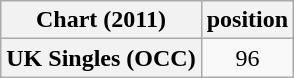<table class="wikitable plainrowheaders" style="text-align:center">
<tr>
<th scope="col">Chart (2011)</th>
<th scope="col">position</th>
</tr>
<tr>
<th scope="row">UK Singles (OCC)</th>
<td>96</td>
</tr>
</table>
